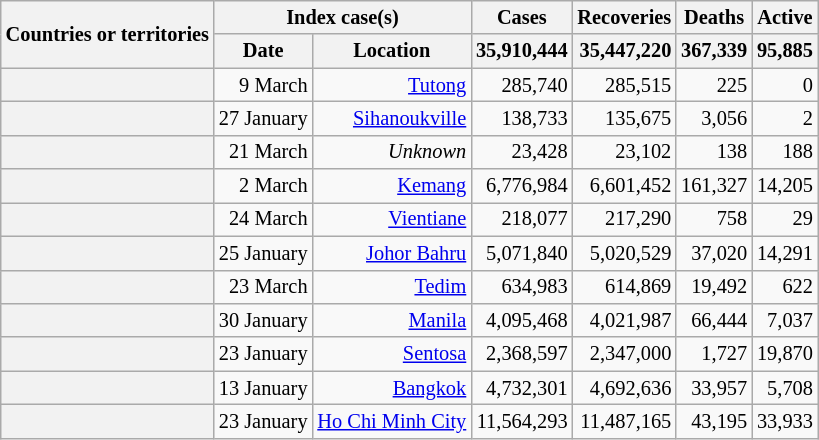<table class="wikitable sortable sort-under" style="text-align:right; font-size:85%;">
<tr>
<th rowspan=2>Countries or territories</th>
<th colspan=2>Index case(s)</th>
<th>Cases</th>
<th>Recoveries</th>
<th>Deaths</th>
<th>Active</th>
</tr>
<tr>
<th>Date</th>
<th>Location</th>
<th style="text-align:right;"><strong>35,910,444</strong></th>
<th style="text-align:right;"><strong>35,447,220</strong></th>
<th style="text-align:right;"><strong>367,339</strong></th>
<th style="text-align:right;"><strong>95,885</strong></th>
</tr>
<tr>
<th style="text-align:left;"></th>
<td>9 March</td>
<td><a href='#'>Tutong</a></td>
<td>285,740</td>
<td>285,515</td>
<td>225</td>
<td>0</td>
</tr>
<tr>
<th style="text-align:left;"></th>
<td>27 January</td>
<td><a href='#'>Sihanoukville</a></td>
<td>138,733</td>
<td>135,675</td>
<td>3,056</td>
<td>2</td>
</tr>
<tr>
<th style="text-align:left;"></th>
<td>21 March</td>
<td><em>Unknown</em></td>
<td>23,428</td>
<td>23,102</td>
<td>138</td>
<td>188</td>
</tr>
<tr>
<th style="text-align:left;"></th>
<td>2 March</td>
<td><a href='#'>Kemang</a></td>
<td>6,776,984</td>
<td>6,601,452</td>
<td>161,327</td>
<td>14,205</td>
</tr>
<tr>
<th style="text-align:left;"></th>
<td>24 March</td>
<td><a href='#'>Vientiane</a></td>
<td>218,077</td>
<td>217,290</td>
<td>758</td>
<td>29</td>
</tr>
<tr>
<th style="text-align:left;"></th>
<td>25 January</td>
<td><a href='#'>Johor Bahru</a></td>
<td>5,071,840</td>
<td>5,020,529</td>
<td>37,020</td>
<td>14,291</td>
</tr>
<tr>
<th style="text-align:left;"></th>
<td>23 March</td>
<td><a href='#'>Tedim</a></td>
<td>634,983</td>
<td>614,869</td>
<td>19,492</td>
<td>622</td>
</tr>
<tr>
<th style="text-align:left;"></th>
<td>30 January</td>
<td><a href='#'>Manila</a></td>
<td>4,095,468</td>
<td>4,021,987</td>
<td>66,444</td>
<td>7,037</td>
</tr>
<tr>
<th style="text-align:left;"></th>
<td>23 January</td>
<td><a href='#'>Sentosa</a></td>
<td>2,368,597</td>
<td>2,347,000</td>
<td>1,727</td>
<td>19,870</td>
</tr>
<tr>
<th style="text-align:left;"></th>
<td>13 January</td>
<td><a href='#'>Bangkok</a></td>
<td>4,732,301</td>
<td>4,692,636</td>
<td>33,957</td>
<td>5,708</td>
</tr>
<tr>
<th style="text-align:left;"></th>
<td>23 January</td>
<td><a href='#'>Ho Chi Minh City</a></td>
<td>11,564,293</td>
<td>11,487,165</td>
<td>43,195</td>
<td>33,933</td>
</tr>
</table>
